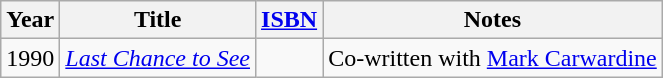<table class="wikitable">
<tr>
<th>Year</th>
<th>Title</th>
<th><a href='#'>ISBN</a></th>
<th>Notes</th>
</tr>
<tr>
<td>1990</td>
<td><em><a href='#'>Last Chance to See</a></em></td>
<td></td>
<td>Co-written with <a href='#'>Mark Carwardine</a></td>
</tr>
</table>
